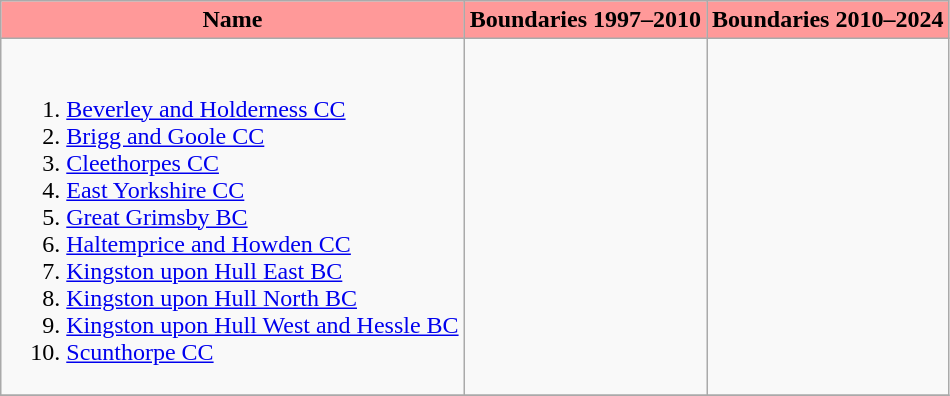<table class="wikitable">
<tr>
<th style="background-color:#ff9999">Name</th>
<th style="background-color:#ff9999">Boundaries 1997–2010</th>
<th style="background-color:#ff9999">Boundaries 2010–2024</th>
</tr>
<tr>
<td><br><ol><li><a href='#'>Beverley and Holderness CC</a></li><li><a href='#'>Brigg and Goole CC</a></li><li><a href='#'>Cleethorpes CC</a></li><li><a href='#'>East Yorkshire CC</a></li><li><a href='#'>Great Grimsby BC</a></li><li><a href='#'>Haltemprice and Howden CC</a></li><li><a href='#'>Kingston upon Hull East BC</a></li><li><a href='#'>Kingston upon Hull North BC</a></li><li><a href='#'>Kingston upon Hull West and Hessle BC</a></li><li><a href='#'>Scunthorpe CC</a></li></ol></td>
<td></td>
<td></td>
</tr>
<tr>
</tr>
</table>
